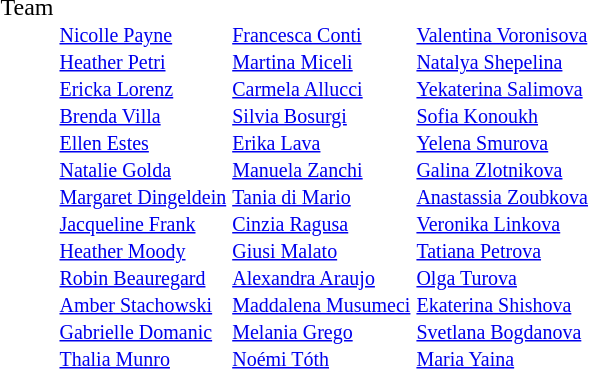<table>
<tr valign="top">
<td>Team</td>
<td><br><small><a href='#'>Nicolle Payne</a><br><a href='#'>Heather Petri</a><br><a href='#'>Ericka Lorenz</a><br><a href='#'>Brenda Villa</a><br><a href='#'>Ellen Estes</a><br><a href='#'>Natalie Golda</a><br><a href='#'>Margaret Dingeldein</a><br><a href='#'>Jacqueline Frank</a><br><a href='#'>Heather Moody</a><br><a href='#'>Robin Beauregard</a><br><a href='#'>Amber Stachowski</a><br><a href='#'>Gabrielle Domanic</a><br><a href='#'>Thalia Munro</a></small></td>
<td><br><small><a href='#'>Francesca Conti</a><br><a href='#'>Martina Miceli</a><br><a href='#'>Carmela Allucci</a><br><a href='#'>Silvia Bosurgi</a><br><a href='#'>Erika Lava</a><br><a href='#'>Manuela Zanchi</a><br><a href='#'>Tania di Mario</a><br><a href='#'>Cinzia Ragusa</a><br><a href='#'>Giusi Malato</a><br><a href='#'>Alexandra Araujo</a><br><a href='#'>Maddalena Musumeci</a><br><a href='#'>Melania Grego</a><br><a href='#'>Noémi Tóth</a></small></td>
<td><br><small><a href='#'>Valentina Voronisova</a><br><a href='#'>Natalya Shepelina</a><br><a href='#'>Yekaterina Salimova</a><br><a href='#'>Sofia Konoukh</a><br><a href='#'>Yelena Smurova</a><br><a href='#'>Galina Zlotnikova</a><br><a href='#'>Anastassia Zoubkova</a><br><a href='#'>Veronika Linkova</a><br><a href='#'>Tatiana Petrova</a><br><a href='#'>Olga Turova</a><br><a href='#'>Ekaterina Shishova</a><br><a href='#'>Svetlana Bogdanova</a><br><a href='#'>Maria Yaina</a></small></td>
</tr>
</table>
